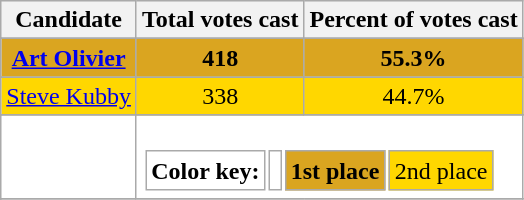<table class="wikitable" style="text-align:center;">
<tr bgcolor="#EEEEEE">
<th>Candidate</th>
<th>Total votes cast</th>
<th>Percent of votes cast</th>
</tr>
<tr>
</tr>
<tr bgcolor="Goldenrod">
<td><strong><a href='#'>Art Olivier</a></strong></td>
<td bgcolor="Goldenrod"><strong>418</strong></td>
<td><strong>55.3%</strong></td>
</tr>
<tr>
</tr>
<tr bgcolor="Gold">
<td><a href='#'>Steve Kubby</a></td>
<td bgcolor="Gold">338</td>
<td>44.7%</td>
</tr>
<tr>
</tr>
<tr bgcolor="#FFFFFF">
<td></td>
<td colspan="5"><br><table align="left">
<tr>
<td><strong>Color key:</strong></td>
<td></td>
<td bgcolor="Goldenrod"><strong>1st place</strong></td>
<td bgcolor="Gold">2nd place</td>
</tr>
</table>
</td>
</tr>
<tr>
</tr>
<tr>
</tr>
</table>
